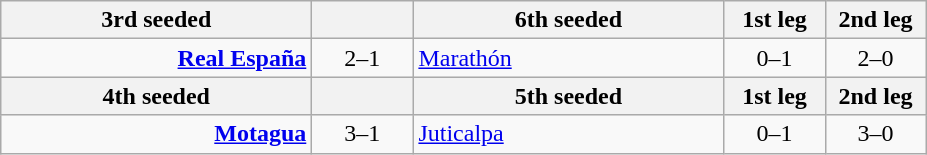<table class="wikitable">
<tr>
<th style="width:200px;">3rd seeded</th>
<th style="width:60px;"></th>
<th style="width:200px;">6th seeded</th>
<th style="width:60px;">1st leg</th>
<th style="width:60px;">2nd leg</th>
</tr>
<tr>
<td style="text-align:right;"><a href='#'><strong>Real España</strong></a></td>
<td style="text-align:center;">2–1</td>
<td><a href='#'>Marathón</a></td>
<td style="text-align:center;">0–1</td>
<td style="text-align:center;">2–0</td>
</tr>
<tr>
<th style="width:200px;">4th seeded</th>
<th style="width:60px;"></th>
<th style="width:200px;">5th seeded</th>
<th style="width:60px;">1st leg</th>
<th style="width:60px;">2nd leg</th>
</tr>
<tr>
<td style="text-align:right;"><a href='#'><strong>Motagua</strong></a></td>
<td style="text-align:center;">3–1</td>
<td><a href='#'>Juticalpa</a></td>
<td style="text-align:center;">0–1</td>
<td style="text-align:center;">3–0</td>
</tr>
</table>
